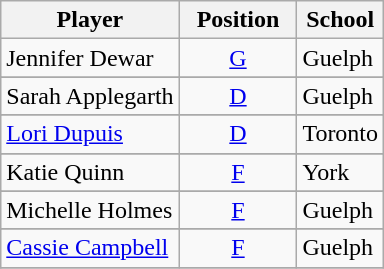<table class="wikitable">
<tr>
<th>Player</th>
<th>  Position  </th>
<th>School</th>
</tr>
<tr>
<td>Jennifer Dewar</td>
<td align=center><a href='#'>G</a></td>
<td>Guelph</td>
</tr>
<tr>
</tr>
<tr>
<td>Sarah Applegarth</td>
<td align=center><a href='#'>D</a></td>
<td>Guelph</td>
</tr>
<tr>
</tr>
<tr>
<td><a href='#'>Lori Dupuis</a></td>
<td align=center><a href='#'>D</a></td>
<td>Toronto</td>
</tr>
<tr>
</tr>
<tr>
<td>Katie Quinn</td>
<td align=center><a href='#'>F</a></td>
<td>York</td>
</tr>
<tr>
</tr>
<tr>
<td>Michelle Holmes</td>
<td align=center><a href='#'>F</a></td>
<td>Guelph</td>
</tr>
<tr>
</tr>
<tr>
<td><a href='#'>Cassie Campbell</a></td>
<td align=center><a href='#'>F</a></td>
<td>Guelph</td>
</tr>
<tr>
</tr>
</table>
